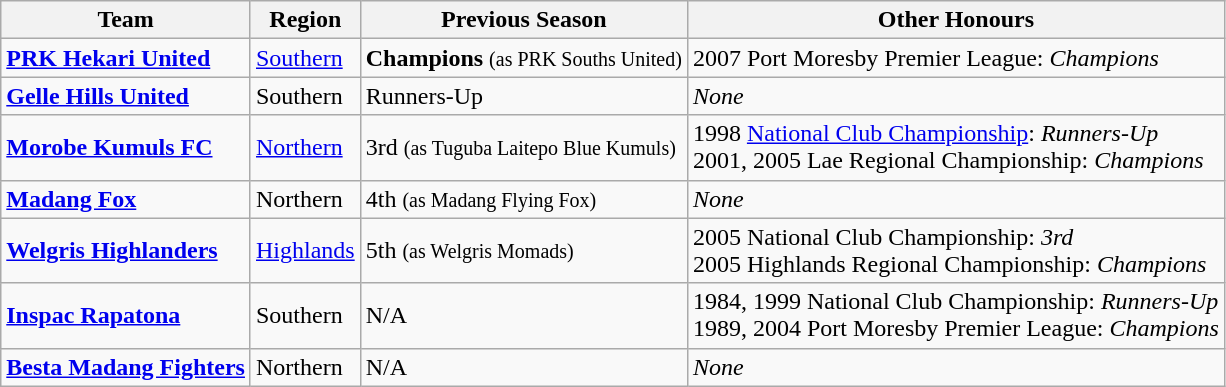<table class="wikitable">
<tr>
<th>Team</th>
<th>Region</th>
<th>Previous Season</th>
<th>Other Honours</th>
</tr>
<tr>
<td><a href='#'><strong>PRK Hekari United</strong></a></td>
<td><a href='#'>Southern</a></td>
<td><strong>Champions</strong> <small>(as PRK Souths United)</small></td>
<td>2007 Port Moresby Premier League: <em>Champions</em></td>
</tr>
<tr>
<td><strong><a href='#'>Gelle Hills United</a></strong></td>
<td>Southern</td>
<td>Runners-Up</td>
<td><em>None</em></td>
</tr>
<tr>
<td><a href='#'><strong>Morobe Kumuls FC</strong></a></td>
<td><a href='#'>Northern</a></td>
<td>3rd <small>(as Tuguba Laitepo Blue Kumuls)</small></td>
<td>1998 <a href='#'>National Club Championship</a>: <em>Runners-Up</em><br>2001, 2005 Lae Regional Championship: <em>Champions</em></td>
</tr>
<tr>
<td><a href='#'><strong>Madang Fox</strong></a></td>
<td>Northern</td>
<td>4th <small>(as Madang Flying Fox)</small></td>
<td><em>None</em></td>
</tr>
<tr>
<td><strong><a href='#'>Welgris Highlanders</a></strong></td>
<td><a href='#'>Highlands</a></td>
<td>5th <small>(as Welgris Momads)</small></td>
<td>2005 National Club Championship: <em>3rd</em><br>2005 Highlands Regional Championship: <em>Champions</em></td>
</tr>
<tr>
<td><a href='#'><strong>Inspac Rapatona</strong></a></td>
<td>Southern</td>
<td>N/A</td>
<td>1984, 1999 National Club Championship: <em>Runners-Up</em><br>1989, 2004 Port Moresby Premier League: <em>Champions</em></td>
</tr>
<tr>
<td><strong><a href='#'>Besta Madang Fighters</a></strong></td>
<td>Northern</td>
<td>N/A</td>
<td><em>None</em></td>
</tr>
</table>
